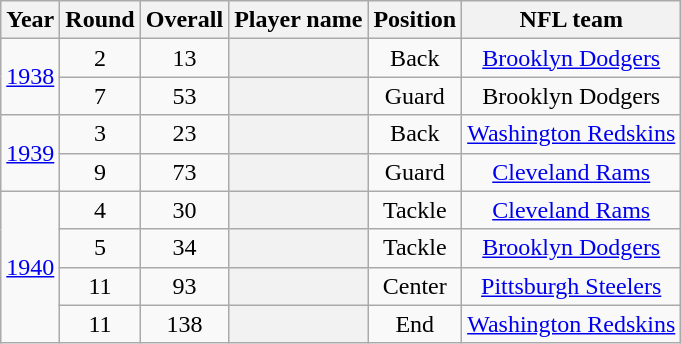<table class="wikitable sortable" style="text-align:center">
<tr>
<th scope="col">Year</th>
<th scope="col">Round</th>
<th scope="col">Overall</th>
<th scope="col">Player name</th>
<th scope="col">Position</th>
<th scope="col">NFL team</th>
</tr>
<tr>
<td rowspan=2><a href='#'>1938</a></td>
<td>2</td>
<td>13</td>
<th></th>
<td>Back</td>
<td><a href='#'>Brooklyn Dodgers</a></td>
</tr>
<tr>
<td>7</td>
<td>53</td>
<th></th>
<td>Guard</td>
<td>Brooklyn Dodgers</td>
</tr>
<tr>
<td rowspan=2><a href='#'>1939</a></td>
<td>3</td>
<td>23</td>
<th></th>
<td>Back</td>
<td><a href='#'>Washington Redskins</a></td>
</tr>
<tr>
<td>9</td>
<td>73</td>
<th></th>
<td>Guard</td>
<td><a href='#'>Cleveland Rams</a></td>
</tr>
<tr>
<td rowspan=4><a href='#'>1940</a></td>
<td>4</td>
<td>30</td>
<th></th>
<td>Tackle</td>
<td><a href='#'>Cleveland Rams</a></td>
</tr>
<tr>
<td>5</td>
<td>34</td>
<th></th>
<td>Tackle</td>
<td><a href='#'>Brooklyn Dodgers</a></td>
</tr>
<tr>
<td>11</td>
<td>93</td>
<th></th>
<td>Center</td>
<td><a href='#'>Pittsburgh Steelers</a></td>
</tr>
<tr>
<td>11</td>
<td>138</td>
<th></th>
<td>End</td>
<td><a href='#'>Washington Redskins</a></td>
</tr>
</table>
